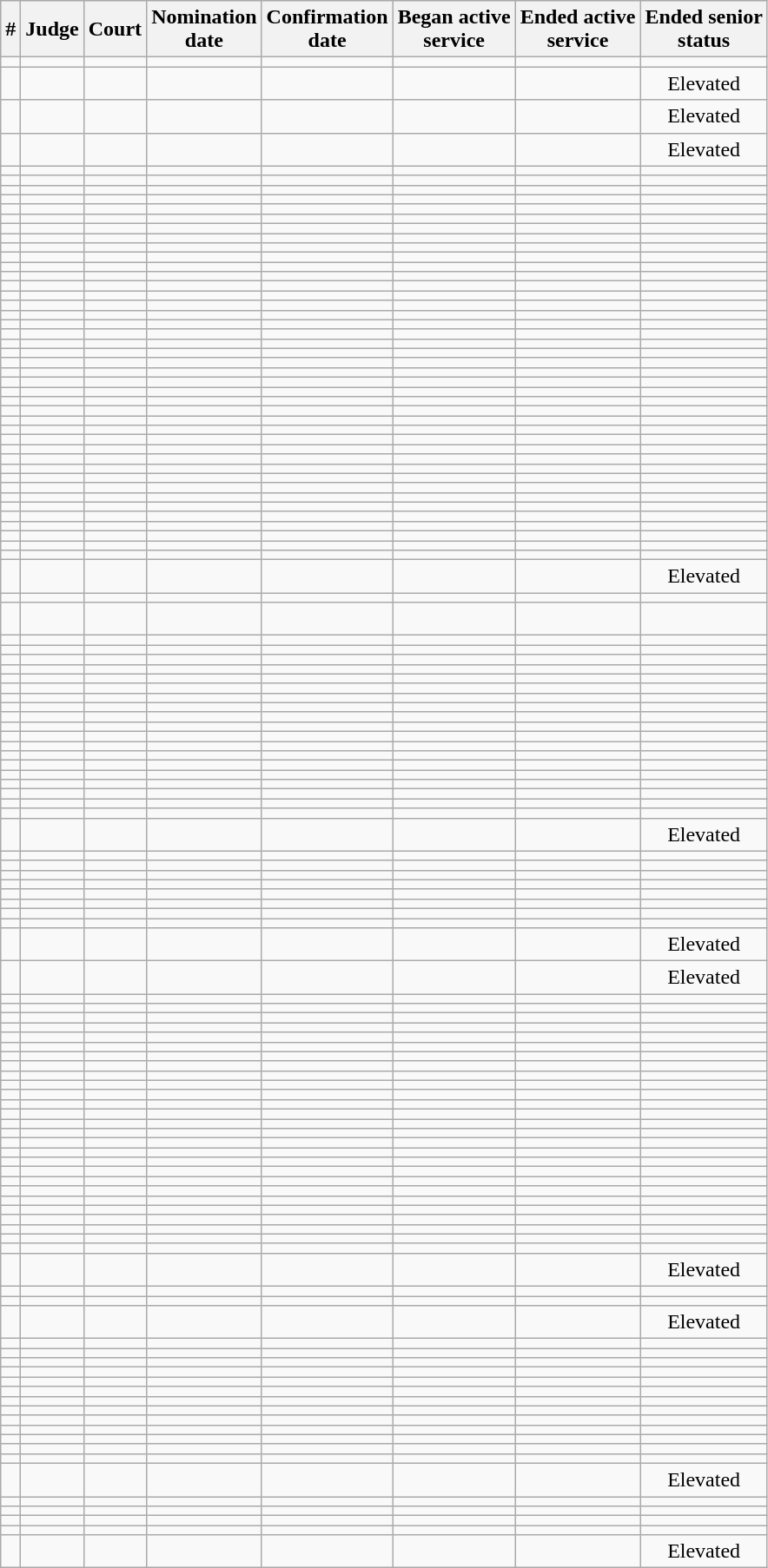<table class="sortable wikitable">
<tr bgcolor="#ececec">
<th>#</th>
<th>Judge</th>
<th>Court<br></th>
<th>Nomination<br>date</th>
<th>Confirmation<br>date</th>
<th>Began active<br>service</th>
<th>Ended active<br>service</th>
<th>Ended senior<br>status</th>
</tr>
<tr>
<td></td>
<td></td>
<td></td>
<td></td>
<td></td>
<td></td>
<td></td>
<td></td>
</tr>
<tr>
<td></td>
<td></td>
<td></td>
<td></td>
<td></td>
<td></td>
<td></td>
<td align="center">Elevated</td>
</tr>
<tr>
<td></td>
<td></td>
<td></td>
<td></td>
<td></td>
<td></td>
<td></td>
<td align="center">Elevated</td>
</tr>
<tr>
<td></td>
<td></td>
<td></td>
<td></td>
<td></td>
<td></td>
<td></td>
<td align="center">Elevated</td>
</tr>
<tr>
<td></td>
<td></td>
<td></td>
<td></td>
<td></td>
<td></td>
<td></td>
<td></td>
</tr>
<tr>
<td></td>
<td></td>
<td></td>
<td></td>
<td align="center"></td>
<td></td>
<td></td>
<td align="center"></td>
</tr>
<tr>
<td></td>
<td></td>
<td></td>
<td></td>
<td></td>
<td></td>
<td></td>
<td></td>
</tr>
<tr>
<td></td>
<td></td>
<td></td>
<td></td>
<td></td>
<td></td>
<td></td>
<td></td>
</tr>
<tr>
<td></td>
<td></td>
<td></td>
<td></td>
<td></td>
<td></td>
<td></td>
<td align="center"></td>
</tr>
<tr>
<td></td>
<td></td>
<td></td>
<td></td>
<td></td>
<td></td>
<td></td>
<td></td>
</tr>
<tr>
<td></td>
<td></td>
<td></td>
<td></td>
<td></td>
<td></td>
<td></td>
<td></td>
</tr>
<tr>
<td></td>
<td></td>
<td></td>
<td></td>
<td></td>
<td></td>
<td></td>
<td></td>
</tr>
<tr>
<td></td>
<td></td>
<td></td>
<td></td>
<td></td>
<td></td>
<td></td>
<td></td>
</tr>
<tr>
<td></td>
<td></td>
<td></td>
<td></td>
<td></td>
<td></td>
<td></td>
<td></td>
</tr>
<tr>
<td></td>
<td></td>
<td></td>
<td></td>
<td></td>
<td></td>
<td></td>
<td></td>
</tr>
<tr>
<td></td>
<td></td>
<td></td>
<td></td>
<td></td>
<td></td>
<td></td>
<td></td>
</tr>
<tr>
<td></td>
<td></td>
<td></td>
<td></td>
<td></td>
<td></td>
<td></td>
<td></td>
</tr>
<tr>
<td></td>
<td></td>
<td></td>
<td></td>
<td></td>
<td></td>
<td></td>
<td></td>
</tr>
<tr>
<td></td>
<td></td>
<td></td>
<td></td>
<td></td>
<td></td>
<td></td>
<td align="center"></td>
</tr>
<tr>
<td></td>
<td></td>
<td></td>
<td></td>
<td></td>
<td></td>
<td></td>
<td></td>
</tr>
<tr>
<td></td>
<td></td>
<td></td>
<td></td>
<td></td>
<td></td>
<td></td>
<td></td>
</tr>
<tr>
<td></td>
<td></td>
<td></td>
<td></td>
<td></td>
<td></td>
<td></td>
<td></td>
</tr>
<tr>
<td></td>
<td></td>
<td></td>
<td></td>
<td></td>
<td></td>
<td></td>
<td></td>
</tr>
<tr>
<td></td>
<td></td>
<td></td>
<td></td>
<td></td>
<td></td>
<td></td>
<td></td>
</tr>
<tr>
<td></td>
<td></td>
<td></td>
<td></td>
<td></td>
<td></td>
<td></td>
<td></td>
</tr>
<tr>
<td></td>
<td></td>
<td></td>
<td></td>
<td></td>
<td></td>
<td></td>
<td></td>
</tr>
<tr>
<td></td>
<td></td>
<td></td>
<td></td>
<td></td>
<td></td>
<td></td>
<td></td>
</tr>
<tr>
<td></td>
<td></td>
<td></td>
<td></td>
<td></td>
<td></td>
<td></td>
<td></td>
</tr>
<tr>
<td></td>
<td></td>
<td></td>
<td></td>
<td></td>
<td></td>
<td></td>
<td></td>
</tr>
<tr>
<td></td>
<td></td>
<td></td>
<td></td>
<td></td>
<td></td>
<td></td>
<td></td>
</tr>
<tr>
<td></td>
<td></td>
<td></td>
<td></td>
<td></td>
<td></td>
<td></td>
<td></td>
</tr>
<tr>
<td></td>
<td></td>
<td></td>
<td></td>
<td></td>
<td></td>
<td></td>
<td></td>
</tr>
<tr>
<td></td>
<td></td>
<td></td>
<td></td>
<td></td>
<td></td>
<td></td>
<td></td>
</tr>
<tr>
<td></td>
<td></td>
<td></td>
<td></td>
<td></td>
<td></td>
<td></td>
<td align="center"></td>
</tr>
<tr>
<td></td>
<td></td>
<td></td>
<td></td>
<td></td>
<td></td>
<td></td>
<td></td>
</tr>
<tr>
<td></td>
<td></td>
<td></td>
<td></td>
<td></td>
<td></td>
<td></td>
<td align="center"></td>
</tr>
<tr>
<td></td>
<td></td>
<td></td>
<td></td>
<td></td>
<td></td>
<td></td>
<td></td>
</tr>
<tr>
<td></td>
<td></td>
<td></td>
<td></td>
<td></td>
<td></td>
<td></td>
<td align="center"></td>
</tr>
<tr>
<td></td>
<td></td>
<td></td>
<td></td>
<td></td>
<td></td>
<td></td>
<td></td>
</tr>
<tr>
<td></td>
<td></td>
<td></td>
<td></td>
<td></td>
<td></td>
<td></td>
<td></td>
</tr>
<tr>
<td></td>
<td></td>
<td></td>
<td></td>
<td></td>
<td></td>
<td></td>
<td></td>
</tr>
<tr>
<td></td>
<td></td>
<td></td>
<td></td>
<td></td>
<td></td>
<td></td>
<td align="center"></td>
</tr>
<tr>
<td></td>
<td></td>
<td></td>
<td></td>
<td></td>
<td></td>
<td></td>
<td></td>
</tr>
<tr>
<td></td>
<td></td>
<td></td>
<td></td>
<td></td>
<td></td>
<td></td>
<td></td>
</tr>
<tr>
<td></td>
<td></td>
<td></td>
<td></td>
<td></td>
<td></td>
<td></td>
<td></td>
</tr>
<tr>
<td></td>
<td></td>
<td></td>
<td></td>
<td></td>
<td></td>
<td></td>
<td align="center">Elevated</td>
</tr>
<tr>
<td></td>
<td></td>
<td></td>
<td></td>
<td></td>
<td></td>
<td></td>
<td></td>
</tr>
<tr>
<td></td>
<td></td>
<td></td>
<td></td>
<td></td>
<td></td>
<td><br></td>
<td align="center"><br></td>
</tr>
<tr>
<td></td>
<td></td>
<td></td>
<td></td>
<td></td>
<td></td>
<td></td>
<td></td>
</tr>
<tr>
<td></td>
<td></td>
<td></td>
<td></td>
<td></td>
<td></td>
<td></td>
<td></td>
</tr>
<tr>
<td></td>
<td></td>
<td></td>
<td></td>
<td></td>
<td></td>
<td></td>
<td></td>
</tr>
<tr>
<td></td>
<td></td>
<td></td>
<td></td>
<td></td>
<td></td>
<td></td>
<td></td>
</tr>
<tr>
<td></td>
<td></td>
<td></td>
<td></td>
<td></td>
<td></td>
<td></td>
<td></td>
</tr>
<tr>
<td></td>
<td></td>
<td></td>
<td></td>
<td></td>
<td></td>
<td></td>
<td></td>
</tr>
<tr>
<td></td>
<td></td>
<td></td>
<td></td>
<td></td>
<td></td>
<td></td>
<td></td>
</tr>
<tr>
<td></td>
<td></td>
<td></td>
<td></td>
<td></td>
<td></td>
<td></td>
<td align="center"></td>
</tr>
<tr>
<td></td>
<td></td>
<td></td>
<td></td>
<td></td>
<td></td>
<td></td>
<td align="center"></td>
</tr>
<tr>
<td></td>
<td></td>
<td></td>
<td></td>
<td></td>
<td></td>
<td></td>
<td></td>
</tr>
<tr>
<td></td>
<td></td>
<td></td>
<td></td>
<td></td>
<td></td>
<td></td>
<td align="center"></td>
</tr>
<tr>
<td></td>
<td></td>
<td></td>
<td></td>
<td></td>
<td></td>
<td></td>
<td></td>
</tr>
<tr>
<td></td>
<td></td>
<td></td>
<td></td>
<td></td>
<td></td>
<td></td>
<td align="center"></td>
</tr>
<tr>
<td></td>
<td></td>
<td></td>
<td></td>
<td></td>
<td></td>
<td></td>
<td></td>
</tr>
<tr>
<td></td>
<td></td>
<td></td>
<td></td>
<td></td>
<td></td>
<td></td>
<td></td>
</tr>
<tr>
<td></td>
<td></td>
<td></td>
<td></td>
<td></td>
<td></td>
<td></td>
<td></td>
</tr>
<tr>
<td></td>
<td></td>
<td></td>
<td></td>
<td></td>
<td></td>
<td></td>
<td></td>
</tr>
<tr>
<td></td>
<td></td>
<td></td>
<td></td>
<td></td>
<td></td>
<td></td>
<td></td>
</tr>
<tr>
<td></td>
<td></td>
<td></td>
<td></td>
<td></td>
<td></td>
<td></td>
<td></td>
</tr>
<tr>
<td></td>
<td></td>
<td></td>
<td></td>
<td></td>
<td></td>
<td></td>
<td align="center">Elevated</td>
</tr>
<tr>
<td></td>
<td></td>
<td></td>
<td></td>
<td></td>
<td></td>
<td></td>
<td></td>
</tr>
<tr>
<td></td>
<td></td>
<td></td>
<td></td>
<td></td>
<td></td>
<td></td>
<td></td>
</tr>
<tr>
<td></td>
<td></td>
<td></td>
<td></td>
<td></td>
<td></td>
<td></td>
<td></td>
</tr>
<tr>
<td></td>
<td></td>
<td></td>
<td></td>
<td></td>
<td></td>
<td></td>
<td></td>
</tr>
<tr>
<td></td>
<td></td>
<td></td>
<td></td>
<td></td>
<td></td>
<td></td>
<td></td>
</tr>
<tr>
<td></td>
<td></td>
<td></td>
<td></td>
<td></td>
<td></td>
<td></td>
<td></td>
</tr>
<tr>
<td></td>
<td></td>
<td></td>
<td></td>
<td></td>
<td></td>
<td></td>
<td></td>
</tr>
<tr>
<td></td>
<td></td>
<td></td>
<td></td>
<td></td>
<td></td>
<td></td>
<td></td>
</tr>
<tr>
<td></td>
<td></td>
<td></td>
<td></td>
<td></td>
<td></td>
<td></td>
<td align="center">Elevated</td>
</tr>
<tr>
<td></td>
<td></td>
<td></td>
<td></td>
<td></td>
<td></td>
<td></td>
<td align="center">Elevated</td>
</tr>
<tr>
<td></td>
<td></td>
<td></td>
<td></td>
<td></td>
<td></td>
<td></td>
<td></td>
</tr>
<tr>
<td></td>
<td></td>
<td></td>
<td></td>
<td></td>
<td></td>
<td></td>
<td></td>
</tr>
<tr>
<td></td>
<td></td>
<td></td>
<td></td>
<td></td>
<td></td>
<td></td>
<td></td>
</tr>
<tr>
<td></td>
<td></td>
<td></td>
<td></td>
<td></td>
<td></td>
<td></td>
<td align="center"></td>
</tr>
<tr>
<td></td>
<td></td>
<td></td>
<td></td>
<td></td>
<td></td>
<td></td>
<td></td>
</tr>
<tr>
<td></td>
<td></td>
<td></td>
<td></td>
<td></td>
<td></td>
<td></td>
<td></td>
</tr>
<tr>
<td></td>
<td></td>
<td></td>
<td></td>
<td></td>
<td></td>
<td></td>
<td align="center"></td>
</tr>
<tr>
<td></td>
<td></td>
<td></td>
<td></td>
<td></td>
<td></td>
<td></td>
<td></td>
</tr>
<tr>
<td></td>
<td></td>
<td></td>
<td></td>
<td></td>
<td></td>
<td></td>
<td></td>
</tr>
<tr>
<td></td>
<td></td>
<td></td>
<td></td>
<td></td>
<td></td>
<td></td>
<td></td>
</tr>
<tr>
<td></td>
<td></td>
<td></td>
<td></td>
<td></td>
<td></td>
<td></td>
<td align="center"></td>
</tr>
<tr>
<td></td>
<td></td>
<td></td>
<td></td>
<td></td>
<td></td>
<td></td>
<td></td>
</tr>
<tr>
<td></td>
<td></td>
<td></td>
<td></td>
<td></td>
<td></td>
<td></td>
<td></td>
</tr>
<tr>
<td></td>
<td></td>
<td></td>
<td></td>
<td></td>
<td></td>
<td></td>
<td></td>
</tr>
<tr>
<td></td>
<td></td>
<td></td>
<td></td>
<td></td>
<td></td>
<td></td>
<td></td>
</tr>
<tr>
<td></td>
<td></td>
<td></td>
<td></td>
<td></td>
<td></td>
<td></td>
<td></td>
</tr>
<tr>
<td></td>
<td></td>
<td></td>
<td></td>
<td></td>
<td></td>
<td></td>
<td></td>
</tr>
<tr>
<td></td>
<td></td>
<td></td>
<td></td>
<td></td>
<td></td>
<td></td>
<td></td>
</tr>
<tr>
<td></td>
<td></td>
<td></td>
<td></td>
<td></td>
<td></td>
<td></td>
<td align="center"></td>
</tr>
<tr>
<td></td>
<td></td>
<td></td>
<td></td>
<td></td>
<td></td>
<td></td>
<td></td>
</tr>
<tr>
<td></td>
<td></td>
<td></td>
<td></td>
<td></td>
<td></td>
<td></td>
<td></td>
</tr>
<tr>
<td></td>
<td></td>
<td></td>
<td></td>
<td></td>
<td></td>
<td></td>
<td align="center"></td>
</tr>
<tr>
<td></td>
<td></td>
<td></td>
<td></td>
<td></td>
<td></td>
<td></td>
<td align="center"></td>
</tr>
<tr>
<td></td>
<td></td>
<td></td>
<td></td>
<td></td>
<td></td>
<td></td>
<td></td>
</tr>
<tr>
<td></td>
<td></td>
<td></td>
<td></td>
<td></td>
<td></td>
<td></td>
<td></td>
</tr>
<tr>
<td></td>
<td></td>
<td></td>
<td></td>
<td></td>
<td></td>
<td></td>
<td></td>
</tr>
<tr>
<td></td>
<td></td>
<td></td>
<td></td>
<td></td>
<td></td>
<td></td>
<td></td>
</tr>
<tr>
<td></td>
<td></td>
<td></td>
<td></td>
<td></td>
<td></td>
<td></td>
<td align="center">Elevated</td>
</tr>
<tr>
<td></td>
<td></td>
<td></td>
<td></td>
<td></td>
<td></td>
<td></td>
<td></td>
</tr>
<tr>
<td></td>
<td></td>
<td></td>
<td></td>
<td></td>
<td></td>
<td></td>
<td></td>
</tr>
<tr>
<td></td>
<td></td>
<td></td>
<td></td>
<td></td>
<td></td>
<td></td>
<td align="center">Elevated</td>
</tr>
<tr>
<td></td>
<td></td>
<td></td>
<td></td>
<td></td>
<td></td>
<td></td>
<td></td>
</tr>
<tr>
<td></td>
<td></td>
<td></td>
<td></td>
<td></td>
<td></td>
<td></td>
<td></td>
</tr>
<tr>
<td></td>
<td></td>
<td></td>
<td></td>
<td></td>
<td></td>
<td></td>
<td></td>
</tr>
<tr>
<td></td>
<td></td>
<td></td>
<td></td>
<td></td>
<td></td>
<td></td>
<td></td>
</tr>
<tr>
<td></td>
<td></td>
<td></td>
<td></td>
<td></td>
<td></td>
<td></td>
<td></td>
</tr>
<tr>
<td></td>
<td></td>
<td></td>
<td></td>
<td></td>
<td></td>
<td></td>
<td></td>
</tr>
<tr>
<td></td>
<td></td>
<td></td>
<td></td>
<td></td>
<td></td>
<td></td>
<td></td>
</tr>
<tr>
<td></td>
<td></td>
<td></td>
<td></td>
<td></td>
<td></td>
<td></td>
<td align="center"></td>
</tr>
<tr>
<td></td>
<td></td>
<td></td>
<td></td>
<td></td>
<td></td>
<td></td>
<td></td>
</tr>
<tr>
<td></td>
<td></td>
<td></td>
<td></td>
<td></td>
<td></td>
<td></td>
<td></td>
</tr>
<tr>
<td></td>
<td></td>
<td></td>
<td></td>
<td></td>
<td></td>
<td></td>
<td></td>
</tr>
<tr>
<td></td>
<td></td>
<td></td>
<td></td>
<td></td>
<td></td>
<td></td>
<td align="center"></td>
</tr>
<tr>
<td></td>
<td></td>
<td></td>
<td></td>
<td></td>
<td></td>
<td></td>
<td align="center"></td>
</tr>
<tr>
<td></td>
<td></td>
<td></td>
<td></td>
<td></td>
<td></td>
<td></td>
<td align="center">Elevated</td>
</tr>
<tr>
<td></td>
<td></td>
<td></td>
<td></td>
<td></td>
<td></td>
<td></td>
<td></td>
</tr>
<tr>
<td></td>
<td></td>
<td></td>
<td></td>
<td></td>
<td></td>
<td></td>
<td></td>
</tr>
<tr>
<td></td>
<td></td>
<td></td>
<td></td>
<td></td>
<td></td>
<td></td>
<td></td>
</tr>
<tr>
<td></td>
<td></td>
<td></td>
<td></td>
<td></td>
<td></td>
<td></td>
<td align="center"></td>
</tr>
<tr>
<td></td>
<td></td>
<td></td>
<td></td>
<td></td>
<td></td>
<td></td>
<td align="center">Elevated</td>
</tr>
</table>
